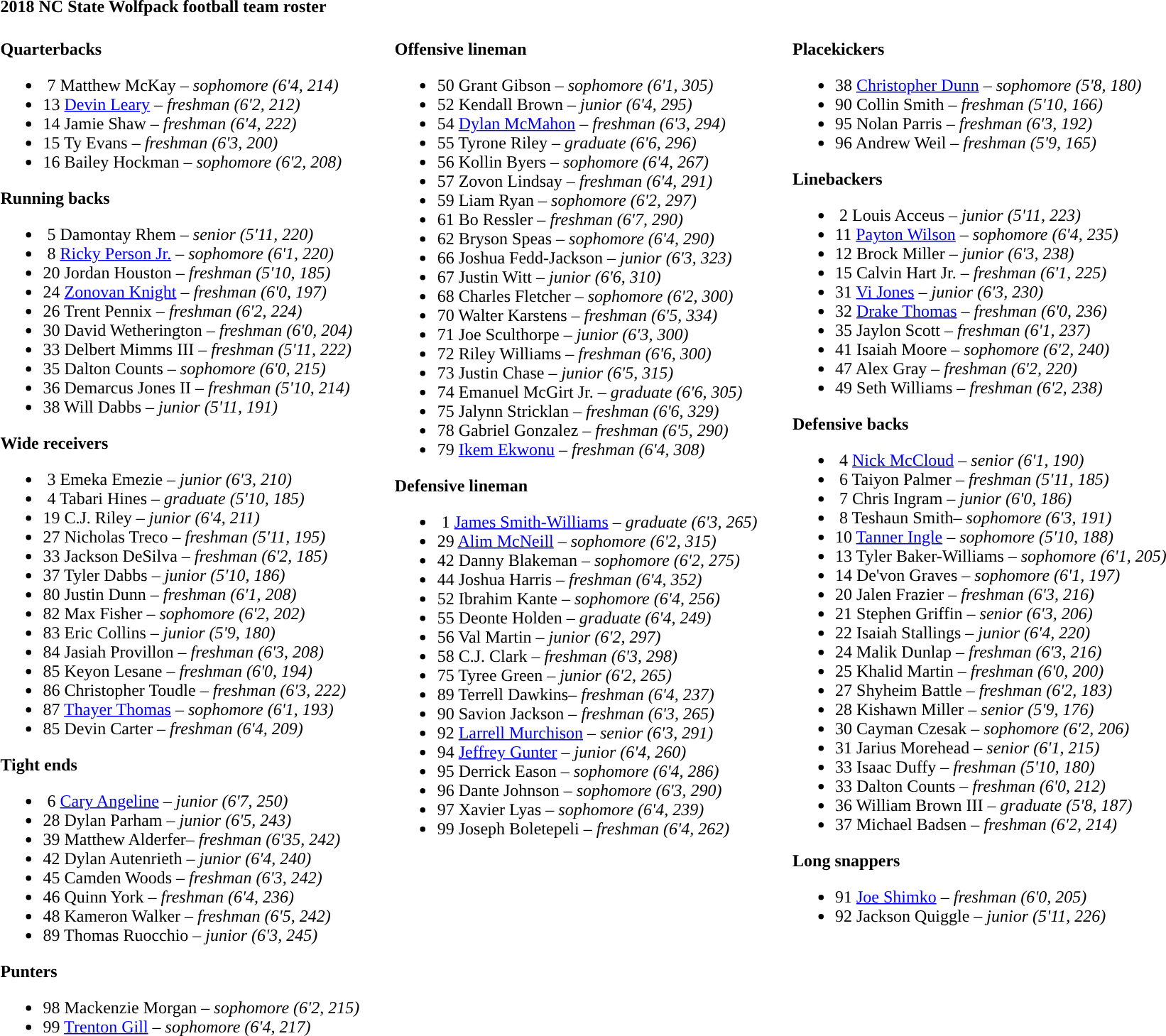<table class="toccolours" style="text-align: left;">
<tr>
<td colspan=11><strong>2018 NC State Wolfpack football team roster</strong></td>
</tr>
<tr>
<td valign="top"><br><strong>Quarterbacks</strong><ul><li> 7  Matthew McKay – <em>sophomore (6'4, 214)</em> </li><li>13  <a href='#'>Devin Leary</a> – <em>freshman (6'2, 212)</em> </li><li>14  Jamie Shaw – <em>freshman (6'4, 222)</em></li><li>15  Ty Evans – <em>freshman (6'3, 200)</em></li><li>16  Bailey Hockman – <em>sophomore (6'2, 208)</em> </li></ul><strong>Running backs</strong><ul><li> 5  Damontay Rhem – <em>senior (5'11, 220)</em> </li><li> 8  <a href='#'>Ricky Person Jr.</a> – <em>sophomore (6'1, 220)</em></li><li>20  Jordan Houston – <em>freshman (5'10, 185)</em></li><li>24  <a href='#'>Zonovan Knight</a> – <em>freshman (6'0, 197)</em></li><li>26  Trent Pennix – <em>freshman (6'2, 224)</em> </li><li>30  David Wetherington – <em>freshman (6'0, 204)</em></li><li>33  Delbert Mimms III – <em>freshman (5'11, 222)</em></li><li>35  Dalton Counts – <em>sophomore (6'0, 215)</em> </li><li>36  Demarcus Jones II – <em>freshman (5'10, 214)</em></li><li>38  Will Dabbs – <em>junior (5'11, 191)</em> </li></ul><strong>Wide receivers</strong><ul><li> 3  Emeka Emezie – <em>junior (6'3, 210)</em></li><li> 4  Tabari Hines – <em>graduate (5'10, 185)</em></li><li>19  C.J. Riley – <em>junior (6'4, 211)</em> </li><li>27  Nicholas Treco – <em>freshman (5'11, 195)</em></li><li>33  Jackson DeSilva – <em>freshman (6'2, 185)</em></li><li>37  Tyler Dabbs – <em>junior (5'10, 186)</em> </li><li>80  Justin Dunn – <em>freshman (6'1, 208)</em> </li><li>82  Max Fisher – <em>sophomore (6'2, 202)</em> </li><li>83  Eric Collins – <em>junior (5'9, 180)</em> </li><li>84  Jasiah Provillon – <em>freshman (6'3, 208)</em> </li><li>85  Keyon Lesane – <em>freshman (6'0, 194)</em></li><li>86  Christopher Toudle – <em>freshman (6'3, 222)</em></li><li>87  <a href='#'>Thayer Thomas</a> – <em>sophomore (6'1, 193)</em> </li><li>85  Devin Carter – <em>freshman (6'4, 209)</em> </li></ul><strong>Tight ends</strong><ul><li> 6  <a href='#'>Cary Angeline</a> – <em>junior (6'7, 250)</em> </li><li>28  Dylan Parham – <em>junior (6'5, 243)</em> </li><li>39  Matthew Alderfer– <em>freshman (6'35, 242)</em> </li><li>42  Dylan Autenrieth – <em>junior (6'4, 240)</em> </li><li>45  Camden Woods – <em>freshman (6'3, 242)</em> </li><li>46  Quinn York – <em>freshman (6'4, 236)</em></li><li>48  Kameron Walker – <em>freshman (6'5, 242)</em></li><li>89  Thomas Ruocchio – <em>junior (6'3, 245)</em> </li></ul><strong>Punters</strong><ul><li>98  Mackenzie Morgan – <em>sophomore (6'2, 215)</em> </li><li>99  <a href='#'>Trenton Gill</a> – <em>sophomore (6'4, 217)</em> </li></ul></td>
<td width="25"> </td>
<td valign="top"><br><strong>Offensive lineman</strong><ul><li>50  Grant Gibson – <em>sophomore (6'1, 305)</em> </li><li>52  Kendall Brown – <em>junior (6'4, 295)</em> </li><li>54  <a href='#'>Dylan McMahon</a> – <em>freshman (6'3, 294)</em></li><li>55  Tyrone Riley – <em>graduate (6'6, 296)</em></li><li>56  Kollin Byers – <em>sophomore (6'4, 267)</em> </li><li>57  Zovon Lindsay – <em>freshman (6'4, 291)</em></li><li>59  Liam Ryan – <em>sophomore (6'2, 297)</em> </li><li>61  Bo Ressler – <em>freshman (6'7, 290)</em> </li><li>62  Bryson Speas – <em>sophomore (6'4, 290)</em> </li><li>66  Joshua Fedd-Jackson – <em>junior (6'3, 323)</em></li><li>67  Justin Witt – <em>junior (6'6, 310)</em> </li><li>68  Charles Fletcher – <em>sophomore (6'2, 300)</em> </li><li>70  Walter Karstens – <em>freshman (6'5, 334)</em></li><li>71  Joe Sculthorpe – <em>junior (6'3, 300)</em> </li><li>72  Riley Williams – <em>freshman (6'6, 300)</em></li><li>73  Justin Chase – <em>junior (6'5, 315)</em> </li><li>74  Emanuel McGirt Jr. – <em>graduate (6'6, 305)</em></li><li>75  Jalynn Stricklan – <em>freshman (6'6, 329)</em> </li><li>78  Gabriel Gonzalez – <em>freshman (6'5, 290)</em> </li><li>79  <a href='#'>Ikem Ekwonu</a> – <em>freshman (6'4, 308)</em></li></ul><strong>Defensive lineman</strong><ul><li> 1 <a href='#'>James Smith-Williams</a> – <em>graduate (6'3, 265)</em></li><li>29  <a href='#'>Alim McNeill</a> – <em>sophomore (6'2, 315)</em></li><li>42  Danny Blakeman – <em>sophomore (6'2, 275)</em> </li><li>44  Joshua Harris – <em>freshman (6'4, 352)</em></li><li>52  Ibrahim Kante – <em>sophomore (6'4, 256)</em> </li><li>55  Deonte Holden – <em>graduate (6'4, 249)</em></li><li>56  Val Martin – <em>junior (6'2, 297)</em> </li><li>58  C.J. Clark – <em>freshman (6'3, 298)</em></li><li>75  Tyree Green – <em>junior (6'2, 265)</em></li><li>89  Terrell Dawkins– <em>freshman (6'4, 237)</em></li><li>90  Savion Jackson – <em>freshman (6'3, 265)</em></li><li>92  <a href='#'>Larrell Murchison</a> – <em>senior (6'3, 291)</em> </li><li>94  <a href='#'>Jeffrey Gunter</a> – <em>junior (6'4, 260)</em></li><li>95  Derrick Eason – <em>sophomore (6'4, 286)</em> </li><li>96  Dante Johnson – <em>sophomore (6'3, 290)</em> </li><li>97  Xavier Lyas – <em>sophomore (6'4, 239)</em> </li><li>99  Joseph Boletepeli – <em>freshman (6'4, 262)</em> </li></ul></td>
<td width="25"> </td>
<td valign="top"><br><strong>Placekickers</strong><ul><li>38  <a href='#'>Christopher Dunn</a> – <em>sophomore (5'8, 180)</em></li><li>90  Collin Smith – <em>freshman (5'10, 166)</em></li><li>95  Nolan Parris – <em>freshman (6'3, 192)</em></li><li>96  Andrew Weil – <em>freshman (5'9, 165)</em></li></ul><strong>Linebackers</strong><ul><li> 2  Louis Acceus – <em>junior (5'11, 223)</em></li><li>11  <a href='#'>Payton Wilson</a> – <em>sophomore (6'4, 235)</em></li><li>12  Brock Miller – <em>junior (6'3, 238)</em> </li><li>15  Calvin Hart Jr. – <em>freshman (6'1, 225)</em> </li><li>31  <a href='#'>Vi Jones</a> – <em>junior (6'3, 230)</em></li><li>32  <a href='#'>Drake Thomas</a> – <em>freshman (6'0, 236)</em></li><li>35  Jaylon Scott – <em>freshman (6'1, 237)</em></li><li>41  Isaiah Moore – <em>sophomore (6'2, 240)</em> </li><li>47  Alex Gray – <em>freshman (6'2, 220)</em> </li><li>49  Seth Williams – <em>freshman (6'2, 238)</em> </li></ul><strong>Defensive backs</strong><ul><li> 4  <a href='#'>Nick McCloud</a> – <em>senior (6'1, 190)</em></li><li> 6  Taiyon Palmer – <em>freshman (5'11, 185)</em> </li><li> 7  Chris Ingram – <em>junior (6'0, 186)</em></li><li> 8  Teshaun Smith– <em>sophomore (6'3, 191)</em></li><li>10  <a href='#'>Tanner Ingle</a> – <em>sophomore (5'10, 188)</em></li><li>13  Tyler Baker-Williams – <em>sophomore (6'1, 205)</em></li><li>14  De'von Graves – <em>sophomore (6'1, 197)</em></li><li>20  Jalen Frazier – <em>freshman (6'3, 216)</em></li><li>21  Stephen Griffin – <em>senior (6'3, 206)</em> </li><li>22  Isaiah Stallings – <em>junior (6'4, 220)</em> </li><li>24  Malik Dunlap – <em>freshman (6'3, 216)</em> </li><li>25  Khalid Martin – <em>freshman (6'0, 200)</em></li><li>27  Shyheim Battle – <em>freshman (6'2, 183)</em></li><li>28  Kishawn Miller – <em>senior (5'9, 176)</em></li><li>30  Cayman Czesak – <em>sophomore (6'2, 206)</em> </li><li>31  Jarius Morehead – <em>senior (6'1, 215)</em> </li><li>33  Isaac Duffy – <em>freshman (5'10, 180)</em></li><li>33  Dalton Counts – <em>freshman (6'0, 212)</em> </li><li>36  William Brown III – <em>graduate (5'8, 187)</em></li><li>37  Michael Badsen – <em>freshman (6'2, 214)</em></li></ul><strong>Long snappers</strong><ul><li>91  <a href='#'>Joe Shimko</a> – <em>freshman (6'0, 205)</em></li><li>92  Jackson Quiggle – <em>junior (5'11, 226)</em> </li></ul></td>
</tr>
</table>
